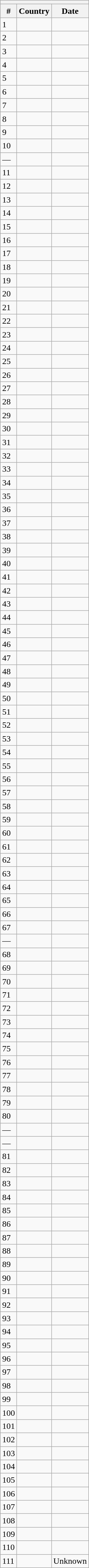<table class="wikitable sortable">
<tr>
<th colspan="3"></th>
</tr>
<tr>
<th>#</th>
<th>Country</th>
<th>Date</th>
</tr>
<tr>
<td>1</td>
<td></td>
<td></td>
</tr>
<tr>
<td>2</td>
<td></td>
<td></td>
</tr>
<tr>
<td>3</td>
<td></td>
<td></td>
</tr>
<tr>
<td>4</td>
<td></td>
<td></td>
</tr>
<tr>
<td>5</td>
<td></td>
<td></td>
</tr>
<tr>
<td>6</td>
<td></td>
<td></td>
</tr>
<tr>
<td>7</td>
<td></td>
<td></td>
</tr>
<tr>
<td>8</td>
<td></td>
<td></td>
</tr>
<tr>
<td>9</td>
<td></td>
<td></td>
</tr>
<tr>
<td>10</td>
<td></td>
<td></td>
</tr>
<tr>
<td>—</td>
<td></td>
<td></td>
</tr>
<tr>
<td>11</td>
<td></td>
<td></td>
</tr>
<tr>
<td>12</td>
<td></td>
<td></td>
</tr>
<tr>
<td>13</td>
<td></td>
<td></td>
</tr>
<tr>
<td>14</td>
<td></td>
<td></td>
</tr>
<tr>
<td>15</td>
<td></td>
<td></td>
</tr>
<tr>
<td>16</td>
<td></td>
<td></td>
</tr>
<tr>
<td>17</td>
<td></td>
<td></td>
</tr>
<tr>
<td>18</td>
<td></td>
<td></td>
</tr>
<tr>
<td>19</td>
<td></td>
<td></td>
</tr>
<tr>
<td>20</td>
<td></td>
<td></td>
</tr>
<tr>
<td>21</td>
<td></td>
<td></td>
</tr>
<tr>
<td>22</td>
<td></td>
<td></td>
</tr>
<tr>
<td>23</td>
<td></td>
<td></td>
</tr>
<tr>
<td>24</td>
<td></td>
<td></td>
</tr>
<tr>
<td>25</td>
<td></td>
<td></td>
</tr>
<tr>
<td>26</td>
<td></td>
<td></td>
</tr>
<tr>
<td>27</td>
<td></td>
<td></td>
</tr>
<tr>
<td>28</td>
<td></td>
<td></td>
</tr>
<tr>
<td>29</td>
<td></td>
<td></td>
</tr>
<tr>
<td>30</td>
<td></td>
<td></td>
</tr>
<tr>
<td>31</td>
<td></td>
<td></td>
</tr>
<tr>
<td>32</td>
<td></td>
<td></td>
</tr>
<tr>
<td>33</td>
<td></td>
<td></td>
</tr>
<tr>
<td>34</td>
<td></td>
<td></td>
</tr>
<tr>
<td>35</td>
<td></td>
<td></td>
</tr>
<tr>
<td>36</td>
<td></td>
<td></td>
</tr>
<tr>
<td>37</td>
<td></td>
<td></td>
</tr>
<tr>
<td>38</td>
<td></td>
<td></td>
</tr>
<tr>
<td>39</td>
<td></td>
<td></td>
</tr>
<tr>
<td>40</td>
<td></td>
<td></td>
</tr>
<tr>
<td>41</td>
<td></td>
<td></td>
</tr>
<tr>
<td>42</td>
<td></td>
<td></td>
</tr>
<tr>
<td>43</td>
<td></td>
<td></td>
</tr>
<tr>
<td>44</td>
<td></td>
<td></td>
</tr>
<tr>
<td>45</td>
<td></td>
<td></td>
</tr>
<tr>
<td>46</td>
<td></td>
<td></td>
</tr>
<tr>
<td>47</td>
<td></td>
<td></td>
</tr>
<tr>
<td>48</td>
<td></td>
<td></td>
</tr>
<tr>
<td>49</td>
<td></td>
<td></td>
</tr>
<tr>
<td>50</td>
<td></td>
<td></td>
</tr>
<tr>
<td>51</td>
<td></td>
<td></td>
</tr>
<tr>
<td>52</td>
<td></td>
<td></td>
</tr>
<tr>
<td>53</td>
<td></td>
<td></td>
</tr>
<tr>
<td>54</td>
<td></td>
<td></td>
</tr>
<tr>
<td>55</td>
<td></td>
<td></td>
</tr>
<tr>
<td>56</td>
<td></td>
<td></td>
</tr>
<tr>
<td>57</td>
<td></td>
<td></td>
</tr>
<tr>
<td>58</td>
<td></td>
<td></td>
</tr>
<tr>
<td>59</td>
<td></td>
<td></td>
</tr>
<tr>
<td>60</td>
<td></td>
<td></td>
</tr>
<tr>
<td>61</td>
<td></td>
<td></td>
</tr>
<tr>
<td>62</td>
<td></td>
<td></td>
</tr>
<tr>
<td>63</td>
<td></td>
<td></td>
</tr>
<tr>
<td>64</td>
<td></td>
<td></td>
</tr>
<tr>
<td>65</td>
<td></td>
<td></td>
</tr>
<tr>
<td>66</td>
<td></td>
<td></td>
</tr>
<tr>
<td>67</td>
<td></td>
<td></td>
</tr>
<tr>
<td>—</td>
<td></td>
<td></td>
</tr>
<tr>
<td>68</td>
<td></td>
<td></td>
</tr>
<tr>
<td>69</td>
<td></td>
<td></td>
</tr>
<tr>
<td>70</td>
<td></td>
<td></td>
</tr>
<tr>
<td>71</td>
<td></td>
<td></td>
</tr>
<tr>
<td>72</td>
<td></td>
<td></td>
</tr>
<tr>
<td>73</td>
<td></td>
<td></td>
</tr>
<tr>
<td>74</td>
<td></td>
<td></td>
</tr>
<tr>
<td>75</td>
<td></td>
<td></td>
</tr>
<tr>
<td>76</td>
<td></td>
<td></td>
</tr>
<tr>
<td>77</td>
<td></td>
<td></td>
</tr>
<tr>
<td>78</td>
<td></td>
<td></td>
</tr>
<tr>
<td>79</td>
<td></td>
<td></td>
</tr>
<tr>
<td>80</td>
<td></td>
<td></td>
</tr>
<tr>
<td>—</td>
<td></td>
<td></td>
</tr>
<tr>
<td>—</td>
<td></td>
<td></td>
</tr>
<tr>
<td>81</td>
<td></td>
<td></td>
</tr>
<tr>
<td>82</td>
<td></td>
<td></td>
</tr>
<tr>
<td>83</td>
<td></td>
<td></td>
</tr>
<tr>
<td>84</td>
<td></td>
<td></td>
</tr>
<tr>
<td>85</td>
<td></td>
<td></td>
</tr>
<tr>
<td>86</td>
<td></td>
<td></td>
</tr>
<tr>
<td>87</td>
<td></td>
<td></td>
</tr>
<tr>
<td>88</td>
<td></td>
<td></td>
</tr>
<tr>
<td>89</td>
<td></td>
<td></td>
</tr>
<tr>
<td>90</td>
<td></td>
<td></td>
</tr>
<tr>
<td>91</td>
<td></td>
<td></td>
</tr>
<tr>
<td>92</td>
<td></td>
<td></td>
</tr>
<tr>
<td>93</td>
<td></td>
<td></td>
</tr>
<tr>
<td>94</td>
<td></td>
<td></td>
</tr>
<tr>
<td>95</td>
<td></td>
<td></td>
</tr>
<tr>
<td>96</td>
<td></td>
<td></td>
</tr>
<tr>
<td>97</td>
<td></td>
<td></td>
</tr>
<tr>
<td>98</td>
<td></td>
<td></td>
</tr>
<tr>
<td>99</td>
<td></td>
<td></td>
</tr>
<tr>
<td>100</td>
<td></td>
<td></td>
</tr>
<tr>
<td>101</td>
<td></td>
<td></td>
</tr>
<tr>
<td>102</td>
<td></td>
<td></td>
</tr>
<tr>
<td>103</td>
<td></td>
<td></td>
</tr>
<tr>
<td>104</td>
<td></td>
<td></td>
</tr>
<tr>
<td>105</td>
<td></td>
<td></td>
</tr>
<tr>
<td>106</td>
<td></td>
<td></td>
</tr>
<tr>
<td>107</td>
<td></td>
<td></td>
</tr>
<tr>
<td>108</td>
<td></td>
<td></td>
</tr>
<tr>
<td>109</td>
<td></td>
<td></td>
</tr>
<tr>
<td>110</td>
<td></td>
<td></td>
</tr>
<tr>
<td>111</td>
<td></td>
<td>Unknown</td>
</tr>
</table>
